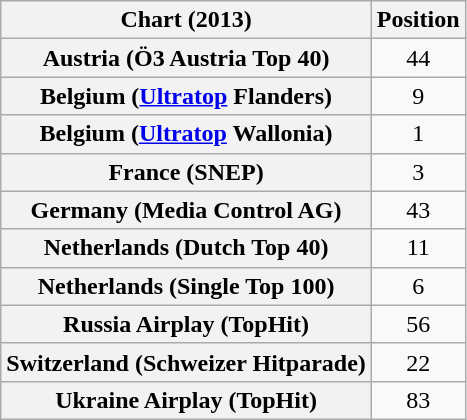<table class="wikitable sortable plainrowheaders" style="text-align:center;">
<tr>
<th scope="col">Chart (2013)</th>
<th scope="col">Position</th>
</tr>
<tr>
<th scope="row">Austria (Ö3 Austria Top 40)</th>
<td>44</td>
</tr>
<tr>
<th scope="row">Belgium (<a href='#'>Ultratop</a> Flanders)</th>
<td>9</td>
</tr>
<tr>
<th scope="row">Belgium (<a href='#'>Ultratop</a> Wallonia)</th>
<td>1</td>
</tr>
<tr>
<th scope="row">France (SNEP)</th>
<td>3</td>
</tr>
<tr>
<th scope="row">Germany (Media Control AG)</th>
<td style="text-align:center;">43</td>
</tr>
<tr>
<th scope="row">Netherlands (Dutch Top 40)</th>
<td>11</td>
</tr>
<tr>
<th scope="row">Netherlands (Single Top 100)</th>
<td>6</td>
</tr>
<tr>
<th scope="row">Russia Airplay (TopHit)</th>
<td style="text-align:center;">56</td>
</tr>
<tr>
<th scope="row">Switzerland (Schweizer Hitparade)</th>
<td>22</td>
</tr>
<tr>
<th scope="row">Ukraine Airplay (TopHit)</th>
<td style="text-align:center;">83</td>
</tr>
</table>
